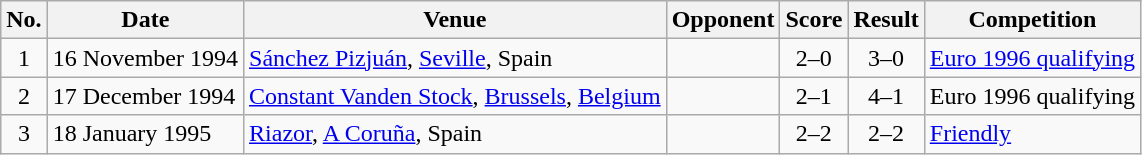<table class="wikitable sortable">
<tr>
<th scope="col">No.</th>
<th scope="col">Date</th>
<th scope="col">Venue</th>
<th scope="col">Opponent</th>
<th scope="col">Score</th>
<th scope="col">Result</th>
<th scope="col">Competition</th>
</tr>
<tr>
<td align="center">1</td>
<td>16 November 1994</td>
<td><a href='#'>Sánchez Pizjuán</a>, <a href='#'>Seville</a>, Spain</td>
<td></td>
<td align="center">2–0</td>
<td align="center">3–0</td>
<td><a href='#'>Euro 1996 qualifying</a></td>
</tr>
<tr>
<td align="center">2</td>
<td>17 December 1994</td>
<td><a href='#'>Constant Vanden Stock</a>, <a href='#'>Brussels</a>, <a href='#'>Belgium</a></td>
<td></td>
<td align="center">2–1</td>
<td align="center">4–1</td>
<td>Euro 1996 qualifying</td>
</tr>
<tr>
<td align="center">3</td>
<td>18 January 1995</td>
<td><a href='#'>Riazor</a>, <a href='#'>A Coruña</a>, Spain</td>
<td></td>
<td align="center">2–2</td>
<td align="center">2–2</td>
<td><a href='#'>Friendly</a></td>
</tr>
</table>
